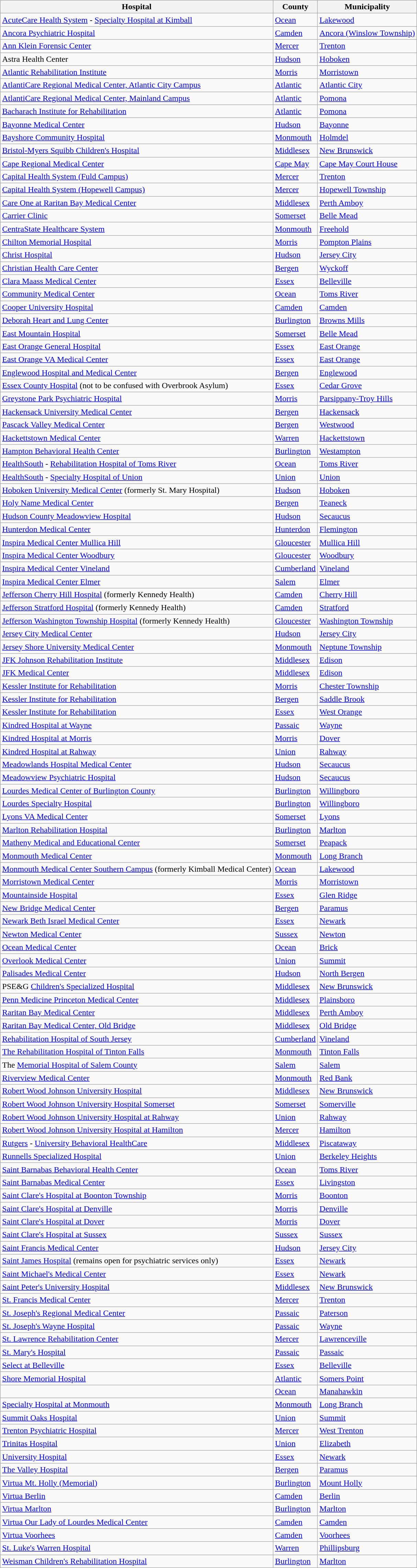<table class="wikitable sortable sticky-header">
<tr>
<th>Hospital</th>
<th>County</th>
<th>Municipality</th>
</tr>
<tr>
<td><a href='#'>AcuteCare Health System</a> - <a href='#'>Specialty Hospital at Kimball</a></td>
<td><a href='#'>Ocean</a></td>
<td><a href='#'>Lakewood</a></td>
</tr>
<tr>
<td><a href='#'>Ancora Psychiatric Hospital</a></td>
<td><a href='#'>Camden</a></td>
<td><a href='#'>Ancora (Winslow Township)</a></td>
</tr>
<tr>
<td><a href='#'>Ann Klein Forensic Center</a></td>
<td><a href='#'>Mercer</a></td>
<td><a href='#'>Trenton</a></td>
</tr>
<tr>
<td>Astra Health Center</td>
<td><a href='#'>Hudson</a></td>
<td><a href='#'>Hoboken</a></td>
</tr>
<tr>
<td><a href='#'>Atlantic Rehabilitation Institute</a></td>
<td><a href='#'>Morris</a></td>
<td><a href='#'>Morristown</a></td>
</tr>
<tr>
<td><a href='#'>AtlantiCare Regional Medical Center, Atlantic City Campus</a></td>
<td><a href='#'>Atlantic</a></td>
<td><a href='#'>Atlantic City</a></td>
</tr>
<tr>
<td><a href='#'>AtlantiCare Regional Medical Center, Mainland Campus</a></td>
<td><a href='#'>Atlantic</a></td>
<td><a href='#'>Pomona</a></td>
</tr>
<tr>
<td><a href='#'>Bacharach Institute for Rehabilitation</a></td>
<td><a href='#'>Atlantic</a></td>
<td><a href='#'>Pomona</a></td>
</tr>
<tr>
<td><a href='#'>Bayonne Medical Center</a></td>
<td><a href='#'>Hudson</a></td>
<td><a href='#'>Bayonne</a></td>
</tr>
<tr>
<td><a href='#'>Bayshore Community Hospital</a></td>
<td><a href='#'>Monmouth</a></td>
<td><a href='#'>Holmdel</a></td>
</tr>
<tr>
<td><a href='#'>Bristol-Myers Squibb Children's Hospital</a></td>
<td><a href='#'>Middlesex</a></td>
<td><a href='#'>New Brunswick</a></td>
</tr>
<tr>
<td><a href='#'>Cape Regional Medical Center</a></td>
<td><a href='#'>Cape May</a></td>
<td><a href='#'>Cape May Court House</a></td>
</tr>
<tr>
<td><a href='#'>Capital Health System (Fuld Campus)</a></td>
<td><a href='#'>Mercer</a></td>
<td><a href='#'>Trenton</a></td>
</tr>
<tr>
<td><a href='#'>Capital Health System (Hopewell Campus)</a></td>
<td><a href='#'>Mercer</a></td>
<td><a href='#'>Hopewell Township</a></td>
</tr>
<tr>
<td><a href='#'>Care One at Raritan Bay Medical Center</a></td>
<td><a href='#'>Middlesex</a></td>
<td><a href='#'>Perth Amboy</a></td>
</tr>
<tr>
<td><a href='#'>Carrier Clinic</a></td>
<td><a href='#'>Somerset</a></td>
<td><a href='#'>Belle Mead</a></td>
</tr>
<tr>
<td><a href='#'>CentraState Healthcare System</a></td>
<td><a href='#'>Monmouth</a></td>
<td><a href='#'>Freehold</a></td>
</tr>
<tr>
<td><a href='#'>Chilton Memorial Hospital</a></td>
<td><a href='#'>Morris</a></td>
<td><a href='#'>Pompton Plains</a></td>
</tr>
<tr>
<td><a href='#'>Christ Hospital</a></td>
<td><a href='#'>Hudson</a></td>
<td><a href='#'>Jersey City</a></td>
</tr>
<tr>
<td><a href='#'>Christian Health Care Center</a></td>
<td><a href='#'>Bergen</a></td>
<td><a href='#'>Wyckoff</a></td>
</tr>
<tr>
<td><a href='#'>Clara Maass Medical Center</a></td>
<td><a href='#'>Essex</a></td>
<td><a href='#'>Belleville</a></td>
</tr>
<tr>
<td><a href='#'>Community Medical Center</a></td>
<td><a href='#'>Ocean</a></td>
<td><a href='#'>Toms River</a></td>
</tr>
<tr>
<td><a href='#'>Cooper University Hospital</a></td>
<td><a href='#'>Camden</a></td>
<td><a href='#'>Camden</a></td>
</tr>
<tr>
<td><a href='#'>Deborah Heart and Lung Center</a></td>
<td><a href='#'>Burlington</a></td>
<td><a href='#'>Browns Mills</a></td>
</tr>
<tr>
<td><a href='#'>East Mountain Hospital</a></td>
<td><a href='#'>Somerset</a></td>
<td><a href='#'>Belle Mead</a></td>
</tr>
<tr>
<td><a href='#'>East Orange General Hospital</a></td>
<td><a href='#'>Essex</a></td>
<td><a href='#'>East Orange</a></td>
</tr>
<tr>
<td><a href='#'>East Orange VA Medical Center</a></td>
<td><a href='#'>Essex</a></td>
<td><a href='#'>East Orange</a></td>
</tr>
<tr>
<td><a href='#'>Englewood Hospital and Medical Center</a></td>
<td><a href='#'>Bergen</a></td>
<td><a href='#'>Englewood</a></td>
</tr>
<tr>
<td><a href='#'>Essex County Hospital</a> (not to be confused with Overbrook Asylum)</td>
<td><a href='#'>Essex</a></td>
<td><a href='#'>Cedar Grove</a></td>
</tr>
<tr>
<td><a href='#'>Greystone Park Psychiatric Hospital</a></td>
<td><a href='#'>Morris</a></td>
<td><a href='#'>Parsippany-Troy Hills</a></td>
</tr>
<tr>
<td><a href='#'>Hackensack University Medical Center</a></td>
<td><a href='#'>Bergen</a></td>
<td><a href='#'>Hackensack</a></td>
</tr>
<tr>
<td><a href='#'>Pascack Valley Medical Center</a></td>
<td><a href='#'>Bergen</a></td>
<td><a href='#'>Westwood</a></td>
</tr>
<tr>
<td><a href='#'>Hackettstown Medical Center</a></td>
<td><a href='#'>Warren</a></td>
<td><a href='#'>Hackettstown</a></td>
</tr>
<tr>
<td><a href='#'>Hampton Behavioral Health Center</a></td>
<td><a href='#'>Burlington</a></td>
<td><a href='#'>Westampton</a></td>
</tr>
<tr>
<td><a href='#'>HealthSouth</a> - <a href='#'>Rehabilitation Hospital of Toms River</a></td>
<td><a href='#'>Ocean</a></td>
<td><a href='#'>Toms River</a></td>
</tr>
<tr>
<td><a href='#'>HealthSouth</a> - <a href='#'>Specialty Hospital of Union</a></td>
<td><a href='#'>Union</a></td>
<td><a href='#'>Union</a></td>
</tr>
<tr>
<td><a href='#'>Hoboken University Medical Center</a> (formerly St. Mary Hospital)</td>
<td><a href='#'>Hudson</a></td>
<td><a href='#'>Hoboken</a></td>
</tr>
<tr>
<td><a href='#'>Holy Name Medical Center</a></td>
<td><a href='#'>Bergen</a></td>
<td><a href='#'>Teaneck</a></td>
</tr>
<tr>
<td><a href='#'>Hudson County Meadowview Hospital</a></td>
<td><a href='#'>Hudson</a></td>
<td><a href='#'>Secaucus</a></td>
</tr>
<tr>
<td><a href='#'>Hunterdon Medical Center</a></td>
<td><a href='#'>Hunterdon</a></td>
<td><a href='#'>Flemington</a></td>
</tr>
<tr>
<td><a href='#'>Inspira Medical Center Mullica Hill</a></td>
<td><a href='#'>Gloucester</a></td>
<td><a href='#'>Mullica Hill</a></td>
</tr>
<tr>
<td><a href='#'>Inspira Medical Center Woodbury</a></td>
<td><a href='#'>Gloucester</a></td>
<td><a href='#'>Woodbury</a></td>
</tr>
<tr>
<td><a href='#'>Inspira Medical Center Vineland</a></td>
<td><a href='#'>Cumberland</a></td>
<td><a href='#'>Vineland</a></td>
</tr>
<tr>
<td><a href='#'>Inspira Medical Center Elmer</a></td>
<td><a href='#'>Salem</a></td>
<td><a href='#'>Elmer</a></td>
</tr>
<tr>
<td><a href='#'>Jefferson Cherry Hill Hospital</a> (formerly Kennedy Health)</td>
<td><a href='#'>Camden</a></td>
<td><a href='#'>Cherry Hill</a></td>
</tr>
<tr>
<td><a href='#'>Jefferson Stratford Hospital</a> (formerly Kennedy Health)</td>
<td><a href='#'>Camden</a></td>
<td><a href='#'>Stratford</a></td>
</tr>
<tr>
<td><a href='#'>Jefferson Washington Township Hospital</a> (formerly Kennedy Health)</td>
<td><a href='#'>Gloucester</a></td>
<td><a href='#'>Washington Township</a></td>
</tr>
<tr>
<td><a href='#'>Jersey City Medical Center</a></td>
<td><a href='#'>Hudson</a></td>
<td><a href='#'>Jersey City</a></td>
</tr>
<tr>
<td><a href='#'>Jersey Shore University Medical Center</a></td>
<td><a href='#'>Monmouth</a></td>
<td><a href='#'>Neptune Township</a></td>
</tr>
<tr>
<td><a href='#'>JFK Johnson Rehabilitation Institute</a></td>
<td><a href='#'>Middlesex</a></td>
<td><a href='#'>Edison</a></td>
</tr>
<tr>
<td><a href='#'>JFK Medical Center</a></td>
<td><a href='#'>Middlesex</a></td>
<td><a href='#'>Edison</a></td>
</tr>
<tr>
<td><a href='#'>Kessler Institute for Rehabilitation</a></td>
<td><a href='#'>Morris</a></td>
<td><a href='#'>Chester Township</a></td>
</tr>
<tr>
<td><a href='#'>Kessler Institute for Rehabilitation</a></td>
<td><a href='#'>Bergen</a></td>
<td><a href='#'>Saddle Brook</a></td>
</tr>
<tr>
<td><a href='#'>Kessler Institute for Rehabilitation</a></td>
<td><a href='#'>Essex</a></td>
<td><a href='#'>West Orange</a></td>
</tr>
<tr>
<td><a href='#'>Kindred Hospital at Wayne</a></td>
<td><a href='#'>Passaic</a></td>
<td><a href='#'>Wayne</a></td>
</tr>
<tr>
<td><a href='#'>Kindred Hospital at Morris</a></td>
<td><a href='#'>Morris</a></td>
<td><a href='#'>Dover</a></td>
</tr>
<tr>
<td><a href='#'>Kindred Hospital at Rahway</a></td>
<td><a href='#'>Union</a></td>
<td><a href='#'>Rahway</a></td>
</tr>
<tr>
<td><a href='#'>Meadowlands Hospital Medical Center</a></td>
<td><a href='#'>Hudson</a></td>
<td><a href='#'>Secaucus</a></td>
</tr>
<tr>
<td><a href='#'>Meadowview Psychiatric Hospital</a></td>
<td><a href='#'>Hudson</a></td>
<td><a href='#'>Secaucus</a></td>
</tr>
<tr>
<td><a href='#'>Lourdes Medical Center of Burlington County</a></td>
<td><a href='#'>Burlington</a></td>
<td><a href='#'>Willingboro</a></td>
</tr>
<tr>
<td><a href='#'>Lourdes Specialty Hospital</a></td>
<td><a href='#'>Burlington</a></td>
<td><a href='#'>Willingboro</a></td>
</tr>
<tr>
<td><a href='#'>Lyons VA Medical Center</a></td>
<td><a href='#'>Somerset</a></td>
<td><a href='#'>Lyons</a></td>
</tr>
<tr>
<td><a href='#'>Marlton Rehabilitation Hospital</a></td>
<td><a href='#'>Burlington</a></td>
<td><a href='#'>Marlton</a></td>
</tr>
<tr>
<td><a href='#'>Matheny Medical and Educational Center</a></td>
<td><a href='#'>Somerset</a></td>
<td><a href='#'>Peapack</a></td>
</tr>
<tr>
<td><a href='#'>Monmouth Medical Center</a></td>
<td><a href='#'>Monmouth</a></td>
<td><a href='#'>Long Branch</a></td>
</tr>
<tr>
<td><a href='#'>Monmouth Medical Center Southern Campus</a> (formerly Kimball Medical Center)</td>
<td><a href='#'>Ocean</a></td>
<td><a href='#'>Lakewood</a></td>
</tr>
<tr>
<td><a href='#'>Morristown Medical Center</a></td>
<td><a href='#'>Morris</a></td>
<td><a href='#'>Morristown</a></td>
</tr>
<tr>
<td><a href='#'>Mountainside Hospital</a></td>
<td><a href='#'>Essex</a></td>
<td><a href='#'>Glen Ridge</a></td>
</tr>
<tr>
<td><a href='#'>New Bridge Medical Center</a></td>
<td><a href='#'>Bergen</a></td>
<td><a href='#'>Paramus</a></td>
</tr>
<tr>
<td><a href='#'>Newark Beth Israel Medical Center</a></td>
<td><a href='#'>Essex</a></td>
<td><a href='#'>Newark</a></td>
</tr>
<tr>
<td><a href='#'>Newton Medical Center</a></td>
<td><a href='#'>Sussex</a></td>
<td><a href='#'>Newton</a></td>
</tr>
<tr>
<td><a href='#'>Ocean Medical Center</a></td>
<td><a href='#'>Ocean</a></td>
<td><a href='#'>Brick</a></td>
</tr>
<tr>
<td><a href='#'>Overlook Medical Center</a></td>
<td><a href='#'>Union</a></td>
<td><a href='#'>Summit</a></td>
</tr>
<tr>
<td><a href='#'>Palisades Medical Center</a></td>
<td><a href='#'>Hudson</a></td>
<td><a href='#'>North Bergen</a></td>
</tr>
<tr>
<td>PSE&G <a href='#'>Children's Specialized Hospital</a></td>
<td><a href='#'>Middlesex</a></td>
<td><a href='#'>New Brunswick</a></td>
</tr>
<tr>
<td><a href='#'>Penn Medicine Princeton Medical Center</a></td>
<td><a href='#'>Middlesex</a></td>
<td><a href='#'>Plainsboro</a></td>
</tr>
<tr>
<td><a href='#'>Raritan Bay Medical Center</a></td>
<td><a href='#'>Middlesex</a></td>
<td><a href='#'>Perth Amboy</a></td>
</tr>
<tr>
<td><a href='#'>Raritan Bay Medical Center, Old Bridge</a></td>
<td><a href='#'>Middlesex</a></td>
<td><a href='#'>Old Bridge</a></td>
</tr>
<tr>
<td><a href='#'>Rehabilitation Hospital of South Jersey</a></td>
<td><a href='#'>Cumberland</a></td>
<td><a href='#'>Vineland</a></td>
</tr>
<tr>
<td><a href='#'>The Rehabilitation Hospital of Tinton Falls</a></td>
<td><a href='#'>Monmouth</a></td>
<td><a href='#'>Tinton Falls</a></td>
</tr>
<tr>
<td>The <a href='#'>Memorial Hospital of Salem County</a></td>
<td><a href='#'>Salem</a></td>
<td><a href='#'>Salem</a></td>
</tr>
<tr>
<td><a href='#'>Riverview Medical Center</a></td>
<td><a href='#'>Monmouth</a></td>
<td><a href='#'>Red Bank</a></td>
</tr>
<tr>
<td><a href='#'>Robert Wood Johnson University Hospital</a></td>
<td><a href='#'>Middlesex</a></td>
<td><a href='#'>New Brunswick</a></td>
</tr>
<tr>
<td><a href='#'>Robert Wood Johnson University Hospital Somerset</a></td>
<td><a href='#'>Somerset</a></td>
<td><a href='#'>Somerville</a></td>
</tr>
<tr>
<td><a href='#'>Robert Wood Johnson University Hospital at Rahway</a></td>
<td><a href='#'>Union</a></td>
<td><a href='#'>Rahway</a></td>
</tr>
<tr>
<td><a href='#'>Robert Wood Johnson University Hospital at Hamilton</a></td>
<td><a href='#'>Mercer</a></td>
<td><a href='#'>Hamilton</a></td>
</tr>
<tr>
<td><a href='#'>Rutgers</a> - <a href='#'>University Behavioral HealthCare</a></td>
<td><a href='#'>Middlesex</a></td>
<td><a href='#'>Piscataway</a></td>
</tr>
<tr>
<td><a href='#'>Runnells Specialized Hospital</a></td>
<td><a href='#'>Union</a></td>
<td><a href='#'>Berkeley Heights</a></td>
</tr>
<tr>
<td><a href='#'>Saint Barnabas Behavioral Health Center</a></td>
<td><a href='#'>Ocean</a></td>
<td><a href='#'>Toms River</a></td>
</tr>
<tr>
<td><a href='#'>Saint Barnabas Medical Center</a></td>
<td><a href='#'>Essex</a></td>
<td><a href='#'>Livingston</a></td>
</tr>
<tr>
<td><a href='#'>Saint Clare's Hospital at Boonton Township</a></td>
<td><a href='#'>Morris</a></td>
<td><a href='#'>Boonton</a></td>
</tr>
<tr>
<td><a href='#'>Saint Clare's Hospital at Denville</a></td>
<td><a href='#'>Morris</a></td>
<td><a href='#'>Denville</a></td>
</tr>
<tr>
<td><a href='#'>Saint Clare's Hospital at Dover</a></td>
<td><a href='#'>Morris</a></td>
<td><a href='#'>Dover</a></td>
</tr>
<tr>
<td><a href='#'>Saint Clare's Hospital at Sussex</a></td>
<td><a href='#'>Sussex</a></td>
<td><a href='#'>Sussex</a></td>
</tr>
<tr>
<td><a href='#'>Saint Francis Medical Center</a></td>
<td><a href='#'>Hudson</a></td>
<td><a href='#'>Jersey City</a></td>
</tr>
<tr>
<td><a href='#'>Saint James Hospital</a> (remains open for psychiatric services only)</td>
<td><a href='#'>Essex</a></td>
<td><a href='#'>Newark</a></td>
</tr>
<tr>
<td><a href='#'>Saint Michael's Medical Center</a></td>
<td><a href='#'>Essex</a></td>
<td><a href='#'>Newark</a></td>
</tr>
<tr>
<td><a href='#'>Saint Peter's University Hospital</a></td>
<td><a href='#'>Middlesex</a></td>
<td><a href='#'>New Brunswick</a></td>
</tr>
<tr>
<td><a href='#'>St. Francis Medical Center</a></td>
<td><a href='#'>Mercer</a></td>
<td><a href='#'>Trenton</a></td>
</tr>
<tr>
<td><a href='#'>St. Joseph's Regional Medical Center</a></td>
<td><a href='#'>Passaic</a></td>
<td><a href='#'>Paterson</a></td>
</tr>
<tr>
<td><a href='#'>St. Joseph's Wayne Hospital</a></td>
<td><a href='#'>Passaic</a></td>
<td><a href='#'>Wayne</a></td>
</tr>
<tr>
<td><a href='#'>St. Lawrence Rehabilitation Center</a></td>
<td><a href='#'>Mercer</a></td>
<td><a href='#'>Lawrenceville</a></td>
</tr>
<tr>
<td><a href='#'>St. Mary's Hospital</a></td>
<td><a href='#'>Passaic</a></td>
<td><a href='#'>Passaic</a></td>
</tr>
<tr>
<td><a href='#'>Select at Belleville</a></td>
<td><a href='#'>Essex</a></td>
<td><a href='#'>Belleville</a></td>
</tr>
<tr>
<td><a href='#'>Shore Memorial Hospital</a></td>
<td><a href='#'>Atlantic</a></td>
<td><a href='#'>Somers Point</a></td>
</tr>
<tr>
<td></td>
<td><a href='#'>Ocean</a></td>
<td><a href='#'>Manahawkin</a></td>
</tr>
<tr>
<td><a href='#'>Specialty Hospital at Monmouth</a></td>
<td><a href='#'>Monmouth</a></td>
<td><a href='#'>Long Branch</a></td>
</tr>
<tr>
<td><a href='#'>Summit Oaks Hospital</a></td>
<td><a href='#'>Union</a></td>
<td><a href='#'>Summit</a></td>
</tr>
<tr>
<td><a href='#'>Trenton Psychiatric Hospital</a></td>
<td><a href='#'>Mercer</a></td>
<td><a href='#'>West Trenton</a></td>
</tr>
<tr>
<td><a href='#'>Trinitas Hospital</a></td>
<td><a href='#'>Union</a></td>
<td><a href='#'>Elizabeth</a></td>
</tr>
<tr>
<td><a href='#'>University Hospital</a></td>
<td><a href='#'>Essex</a></td>
<td><a href='#'>Newark</a></td>
</tr>
<tr>
<td><a href='#'>The Valley Hospital</a></td>
<td><a href='#'>Bergen</a></td>
<td><a href='#'>Paramus</a></td>
</tr>
<tr>
<td><a href='#'>Virtua Mt. Holly (Memorial)</a></td>
<td><a href='#'>Burlington</a></td>
<td><a href='#'>Mount Holly</a></td>
</tr>
<tr>
<td><a href='#'>Virtua Berlin</a></td>
<td><a href='#'>Camden</a></td>
<td><a href='#'>Berlin</a></td>
</tr>
<tr>
<td><a href='#'>Virtua Marlton</a></td>
<td><a href='#'>Burlington</a></td>
<td><a href='#'>Marlton</a></td>
</tr>
<tr>
<td><a href='#'>Virtua Our Lady of Lourdes Medical Center</a></td>
<td><a href='#'>Camden</a></td>
<td><a href='#'>Camden</a></td>
</tr>
<tr>
<td><a href='#'>Virtua Voorhees</a></td>
<td><a href='#'>Camden</a></td>
<td><a href='#'>Voorhees</a></td>
</tr>
<tr>
<td><a href='#'>St. Luke's Warren Hospital</a></td>
<td><a href='#'>Warren</a></td>
<td><a href='#'>Phillipsburg</a></td>
</tr>
<tr>
<td><a href='#'>Weisman Children's Rehabilitation Hospital</a></td>
<td><a href='#'>Burlington</a></td>
<td><a href='#'>Marlton</a></td>
</tr>
</table>
